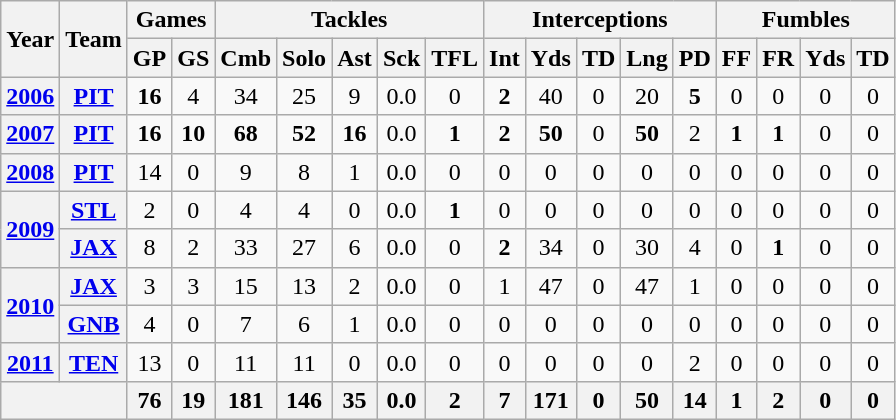<table class="wikitable" style="text-align:center">
<tr>
<th rowspan="2">Year</th>
<th rowspan="2">Team</th>
<th colspan="2">Games</th>
<th colspan="5">Tackles</th>
<th colspan="5">Interceptions</th>
<th colspan="4">Fumbles</th>
</tr>
<tr>
<th>GP</th>
<th>GS</th>
<th>Cmb</th>
<th>Solo</th>
<th>Ast</th>
<th>Sck</th>
<th>TFL</th>
<th>Int</th>
<th>Yds</th>
<th>TD</th>
<th>Lng</th>
<th>PD</th>
<th>FF</th>
<th>FR</th>
<th>Yds</th>
<th>TD</th>
</tr>
<tr>
<th><a href='#'>2006</a></th>
<th><a href='#'>PIT</a></th>
<td><strong>16</strong></td>
<td>4</td>
<td>34</td>
<td>25</td>
<td>9</td>
<td>0.0</td>
<td>0</td>
<td><strong>2</strong></td>
<td>40</td>
<td>0</td>
<td>20</td>
<td><strong>5</strong></td>
<td>0</td>
<td>0</td>
<td>0</td>
<td>0</td>
</tr>
<tr>
<th><a href='#'>2007</a></th>
<th><a href='#'>PIT</a></th>
<td><strong>16</strong></td>
<td><strong>10</strong></td>
<td><strong>68</strong></td>
<td><strong>52</strong></td>
<td><strong>16</strong></td>
<td>0.0</td>
<td><strong>1</strong></td>
<td><strong>2</strong></td>
<td><strong>50</strong></td>
<td>0</td>
<td><strong>50</strong></td>
<td>2</td>
<td><strong>1</strong></td>
<td><strong>1</strong></td>
<td>0</td>
<td>0</td>
</tr>
<tr>
<th><a href='#'>2008</a></th>
<th><a href='#'>PIT</a></th>
<td>14</td>
<td>0</td>
<td>9</td>
<td>8</td>
<td>1</td>
<td>0.0</td>
<td>0</td>
<td>0</td>
<td>0</td>
<td>0</td>
<td>0</td>
<td>0</td>
<td>0</td>
<td>0</td>
<td>0</td>
<td>0</td>
</tr>
<tr>
<th rowspan="2"><a href='#'>2009</a></th>
<th><a href='#'>STL</a></th>
<td>2</td>
<td>0</td>
<td>4</td>
<td>4</td>
<td>0</td>
<td>0.0</td>
<td><strong>1</strong></td>
<td>0</td>
<td>0</td>
<td>0</td>
<td>0</td>
<td>0</td>
<td>0</td>
<td>0</td>
<td>0</td>
<td>0</td>
</tr>
<tr>
<th><a href='#'>JAX</a></th>
<td>8</td>
<td>2</td>
<td>33</td>
<td>27</td>
<td>6</td>
<td>0.0</td>
<td>0</td>
<td><strong>2</strong></td>
<td>34</td>
<td>0</td>
<td>30</td>
<td>4</td>
<td>0</td>
<td><strong>1</strong></td>
<td>0</td>
<td>0</td>
</tr>
<tr>
<th rowspan="2"><a href='#'>2010</a></th>
<th><a href='#'>JAX</a></th>
<td>3</td>
<td>3</td>
<td>15</td>
<td>13</td>
<td>2</td>
<td>0.0</td>
<td>0</td>
<td>1</td>
<td>47</td>
<td>0</td>
<td>47</td>
<td>1</td>
<td>0</td>
<td>0</td>
<td>0</td>
<td>0</td>
</tr>
<tr>
<th><a href='#'>GNB</a></th>
<td>4</td>
<td>0</td>
<td>7</td>
<td>6</td>
<td>1</td>
<td>0.0</td>
<td>0</td>
<td>0</td>
<td>0</td>
<td>0</td>
<td>0</td>
<td>0</td>
<td>0</td>
<td>0</td>
<td>0</td>
<td>0</td>
</tr>
<tr>
<th><a href='#'>2011</a></th>
<th><a href='#'>TEN</a></th>
<td>13</td>
<td>0</td>
<td>11</td>
<td>11</td>
<td>0</td>
<td>0.0</td>
<td>0</td>
<td>0</td>
<td>0</td>
<td>0</td>
<td>0</td>
<td>2</td>
<td>0</td>
<td>0</td>
<td>0</td>
<td>0</td>
</tr>
<tr>
<th colspan="2"></th>
<th>76</th>
<th>19</th>
<th>181</th>
<th>146</th>
<th>35</th>
<th>0.0</th>
<th>2</th>
<th>7</th>
<th>171</th>
<th>0</th>
<th>50</th>
<th>14</th>
<th>1</th>
<th>2</th>
<th>0</th>
<th>0</th>
</tr>
</table>
